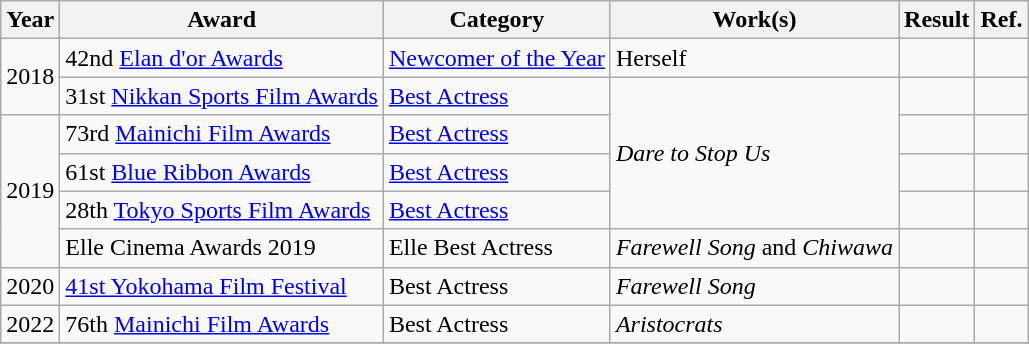<table class="wikitable">
<tr>
<th>Year</th>
<th>Award</th>
<th>Category</th>
<th>Work(s)</th>
<th>Result</th>
<th>Ref.</th>
</tr>
<tr>
<td rowspan="2">2018</td>
<td>42nd <a href='#'>Elan d'or Awards</a></td>
<td><a href='#'>Newcomer of the Year</a></td>
<td>Herself</td>
<td></td>
<td></td>
</tr>
<tr>
<td>31st <a href='#'>Nikkan Sports Film Awards</a></td>
<td><a href='#'>Best Actress</a></td>
<td rowspan="4"><em>Dare to Stop Us</em></td>
<td></td>
<td></td>
</tr>
<tr>
<td rowspan="4">2019</td>
<td>73rd <a href='#'>Mainichi Film Awards</a></td>
<td><a href='#'>Best Actress</a></td>
<td></td>
<td></td>
</tr>
<tr>
<td>61st <a href='#'>Blue Ribbon Awards</a></td>
<td><a href='#'>Best Actress</a></td>
<td></td>
<td></td>
</tr>
<tr>
<td>28th <a href='#'>Tokyo Sports Film Awards</a></td>
<td><a href='#'>Best Actress</a></td>
<td></td>
<td></td>
</tr>
<tr>
<td>Elle Cinema Awards 2019</td>
<td>Elle Best Actress</td>
<td><em>Farewell Song</em> and <em>Chiwawa</em></td>
<td></td>
<td></td>
</tr>
<tr>
<td rowspan="1">2020</td>
<td><a href='#'>41st Yokohama Film Festival</a></td>
<td>Best Actress</td>
<td><em>Farewell Song</em></td>
<td></td>
<td></td>
</tr>
<tr>
<td>2022</td>
<td>76th <a href='#'>Mainichi Film Awards</a></td>
<td>Best Actress</td>
<td><em>Aristocrats</em></td>
<td></td>
<td></td>
</tr>
<tr>
</tr>
</table>
